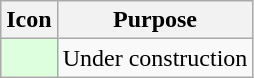<table class="wikitable">
<tr>
<th scope="col">Icon</th>
<th scope="col">Purpose</th>
</tr>
<tr>
<td scope="row" style="background-color:#ddffdd"></td>
<td>Under construction</td>
</tr>
</table>
